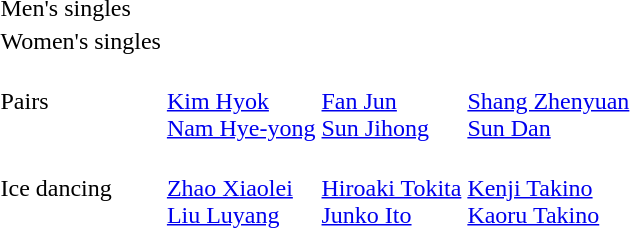<table>
<tr>
<td>Men's singles</td>
<td></td>
<td></td>
<td></td>
</tr>
<tr>
<td>Women's singles</td>
<td></td>
<td></td>
<td></td>
</tr>
<tr>
<td>Pairs</td>
<td><br><a href='#'>Kim Hyok</a><br><a href='#'>Nam Hye-yong</a></td>
<td><br><a href='#'>Fan Jun</a><br><a href='#'>Sun Jihong</a></td>
<td><br><a href='#'>Shang Zhenyuan</a><br><a href='#'>Sun Dan</a></td>
</tr>
<tr>
<td>Ice dancing</td>
<td><br><a href='#'>Zhao Xiaolei</a><br><a href='#'>Liu Luyang</a></td>
<td><br><a href='#'>Hiroaki Tokita</a><br><a href='#'>Junko Ito</a></td>
<td><br><a href='#'>Kenji Takino</a><br><a href='#'>Kaoru Takino</a></td>
</tr>
</table>
